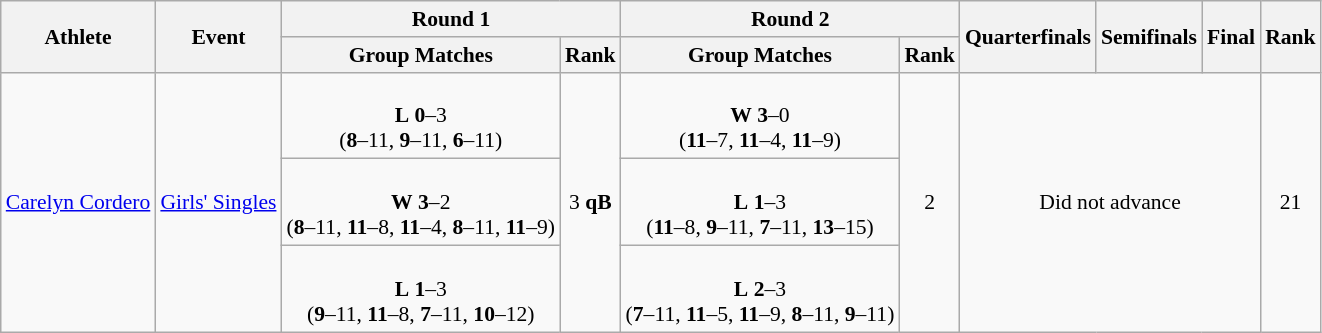<table class="wikitable" border="1" style="font-size:90%">
<tr>
<th rowspan=2>Athlete</th>
<th rowspan=2>Event</th>
<th colspan=2>Round 1</th>
<th colspan=2>Round 2</th>
<th rowspan=2>Quarterfinals</th>
<th rowspan=2>Semifinals</th>
<th rowspan=2>Final</th>
<th rowspan=2>Rank</th>
</tr>
<tr>
<th>Group Matches</th>
<th>Rank</th>
<th>Group Matches</th>
<th>Rank</th>
</tr>
<tr>
<td rowspan=3><a href='#'>Carelyn Cordero</a></td>
<td rowspan=3><a href='#'>Girls' Singles</a></td>
<td align=center> <br> <strong>L</strong> <strong>0</strong>–3 <br> (<strong>8</strong>–11, <strong>9</strong>–11, <strong>6</strong>–11)</td>
<td rowspan=3 align=center>3 <strong>qB</strong></td>
<td align=center> <br> <strong>W</strong> <strong>3</strong>–0 <br> (<strong>11</strong>–7, <strong>11</strong>–4, <strong>11</strong>–9)</td>
<td rowspan=3 align=center>2</td>
<td rowspan=3 colspan=3 align=center>Did not advance</td>
<td rowspan=3 align=center>21</td>
</tr>
<tr>
<td align=center> <br> <strong>W</strong> <strong>3</strong>–2 <br> (<strong>8</strong>–11, <strong>11</strong>–8, <strong>11</strong>–4, <strong>8</strong>–11, <strong>11</strong>–9)</td>
<td align=center> <br> <strong>L</strong> <strong>1</strong>–3 <br> (<strong>11</strong>–8, <strong>9</strong>–11, <strong>7</strong>–11, <strong>13</strong>–15)</td>
</tr>
<tr>
<td align=center> <br> <strong>L</strong> <strong>1</strong>–3 <br> (<strong>9</strong>–11, <strong>11</strong>–8, <strong>7</strong>–11, <strong>10</strong>–12)</td>
<td align=center> <br> <strong>L</strong> <strong>2</strong>–3 <br> (<strong>7</strong>–11, <strong>11</strong>–5, <strong>11</strong>–9, <strong>8</strong>–11, <strong>9</strong>–11)</td>
</tr>
</table>
